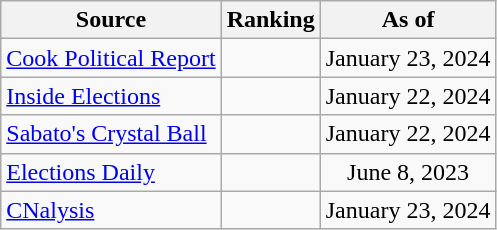<table class="wikitable" style="text-align:center">
<tr>
<th>Source</th>
<th>Ranking</th>
<th>As of</th>
</tr>
<tr>
<td align=left><a href='#'>Cook Political Report</a></td>
<td></td>
<td>January 23, 2024</td>
</tr>
<tr>
<td align=left><a href='#'>Inside Elections</a></td>
<td></td>
<td>January 22, 2024</td>
</tr>
<tr>
<td align=left><a href='#'>Sabato's Crystal Ball</a></td>
<td></td>
<td>January 22, 2024</td>
</tr>
<tr>
<td align=left><a href='#'>Elections Daily</a></td>
<td></td>
<td>June 8, 2023</td>
</tr>
<tr>
<td align=left><a href='#'>CNalysis</a></td>
<td></td>
<td>January 23, 2024</td>
</tr>
</table>
